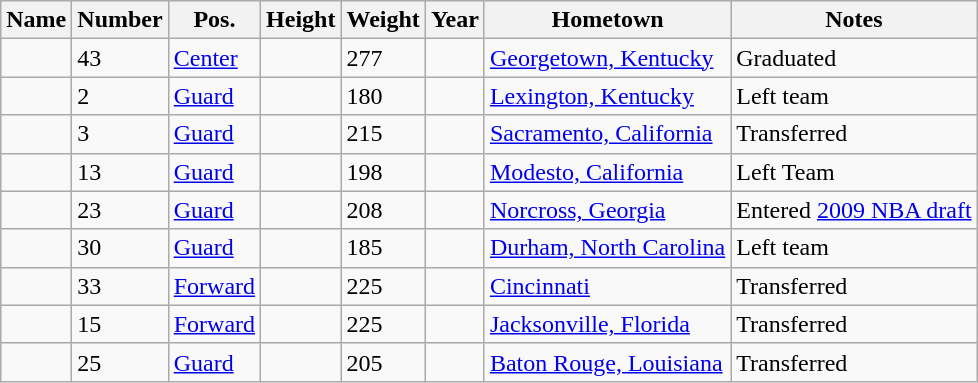<table class="wikitable sortable" border="1">
<tr>
<th>Name</th>
<th>Number</th>
<th>Pos.</th>
<th>Height</th>
<th>Weight</th>
<th>Year</th>
<th>Hometown</th>
<th class="unsortable">Notes</th>
</tr>
<tr>
<td></td>
<td>43</td>
<td><a href='#'>Center</a></td>
<td></td>
<td>277</td>
<td></td>
<td><a href='#'>Georgetown, Kentucky</a></td>
<td>Graduated</td>
</tr>
<tr>
<td></td>
<td>2</td>
<td><a href='#'>Guard</a></td>
<td></td>
<td>180</td>
<td></td>
<td><a href='#'>Lexington, Kentucky</a></td>
<td>Left team</td>
</tr>
<tr>
<td></td>
<td>3</td>
<td><a href='#'>Guard</a></td>
<td></td>
<td>215</td>
<td></td>
<td><a href='#'>Sacramento, California</a></td>
<td>Transferred</td>
</tr>
<tr>
<td></td>
<td>13</td>
<td><a href='#'>Guard</a></td>
<td></td>
<td>198</td>
<td></td>
<td><a href='#'>Modesto, California</a></td>
<td>Left Team</td>
</tr>
<tr>
<td></td>
<td>23</td>
<td><a href='#'>Guard</a></td>
<td></td>
<td>208</td>
<td></td>
<td><a href='#'>Norcross, Georgia</a></td>
<td>Entered <a href='#'>2009 NBA draft</a></td>
</tr>
<tr>
<td></td>
<td>30</td>
<td><a href='#'>Guard</a></td>
<td></td>
<td>185</td>
<td></td>
<td><a href='#'>Durham, North Carolina</a></td>
<td>Left team</td>
</tr>
<tr>
<td></td>
<td>33</td>
<td><a href='#'>Forward</a></td>
<td></td>
<td>225</td>
<td></td>
<td><a href='#'>Cincinnati</a></td>
<td>Transferred</td>
</tr>
<tr>
<td></td>
<td>15</td>
<td><a href='#'>Forward</a></td>
<td></td>
<td>225</td>
<td></td>
<td><a href='#'>Jacksonville, Florida</a></td>
<td>Transferred</td>
</tr>
<tr>
<td></td>
<td>25</td>
<td><a href='#'>Guard</a></td>
<td></td>
<td>205</td>
<td></td>
<td><a href='#'>Baton Rouge, Louisiana</a></td>
<td>Transferred</td>
</tr>
</table>
